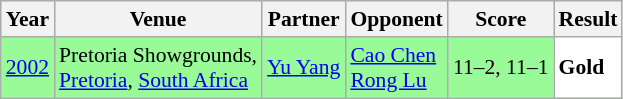<table class="sortable wikitable" style="font-size: 90%;">
<tr>
<th>Year</th>
<th>Venue</th>
<th>Partner</th>
<th>Opponent</th>
<th>Score</th>
<th>Result</th>
</tr>
<tr style="background:#98FB98">
<td align="center"><a href='#'>2002</a></td>
<td align="left">Pretoria Showgrounds,<br><a href='#'>Pretoria</a>, <a href='#'>South Africa</a></td>
<td align="left"> <a href='#'>Yu Yang</a></td>
<td align="left"> <a href='#'>Cao Chen</a> <br>  <a href='#'>Rong Lu</a></td>
<td align="left">11–2, 11–1</td>
<td style="text-align:left; background:white"> <strong>Gold</strong></td>
</tr>
</table>
